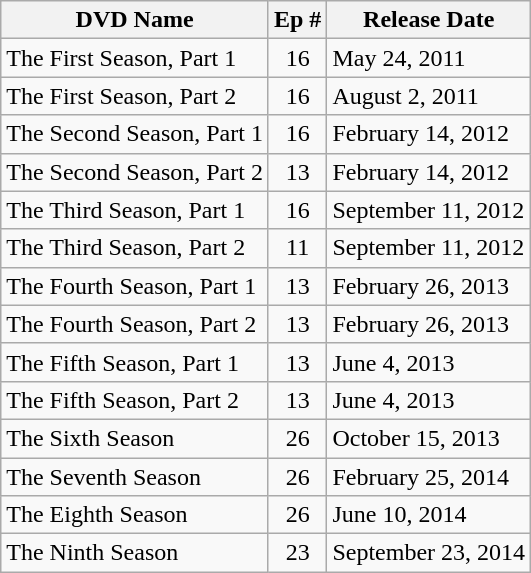<table class="wikitable">
<tr>
<th>DVD Name</th>
<th>Ep #</th>
<th>Release Date</th>
</tr>
<tr>
<td>The First Season, Part 1</td>
<td align="center">16</td>
<td>May 24, 2011</td>
</tr>
<tr>
<td>The First Season, Part 2</td>
<td align="center">16</td>
<td>August 2, 2011</td>
</tr>
<tr>
<td>The Second Season, Part 1</td>
<td align="center">16</td>
<td>February 14, 2012</td>
</tr>
<tr>
<td>The Second Season, Part 2</td>
<td align="center">13</td>
<td>February 14, 2012</td>
</tr>
<tr>
<td>The Third Season, Part 1</td>
<td align="center">16</td>
<td>September 11, 2012</td>
</tr>
<tr>
<td>The Third Season, Part 2</td>
<td align="center">11</td>
<td>September 11, 2012</td>
</tr>
<tr>
<td>The Fourth Season, Part 1</td>
<td align="center">13</td>
<td>February 26, 2013</td>
</tr>
<tr>
<td>The Fourth Season, Part 2</td>
<td align="center">13</td>
<td>February 26, 2013</td>
</tr>
<tr>
<td>The Fifth Season, Part 1</td>
<td align="center">13</td>
<td>June 4, 2013</td>
</tr>
<tr>
<td>The Fifth Season, Part 2</td>
<td align="center">13</td>
<td>June 4, 2013</td>
</tr>
<tr>
<td>The Sixth Season</td>
<td align="center">26</td>
<td>October 15, 2013</td>
</tr>
<tr>
<td>The Seventh Season</td>
<td align="center">26</td>
<td>February 25, 2014</td>
</tr>
<tr>
<td>The Eighth Season</td>
<td align="center">26</td>
<td>June 10, 2014</td>
</tr>
<tr>
<td>The Ninth Season</td>
<td align="center">23</td>
<td>September 23, 2014</td>
</tr>
</table>
